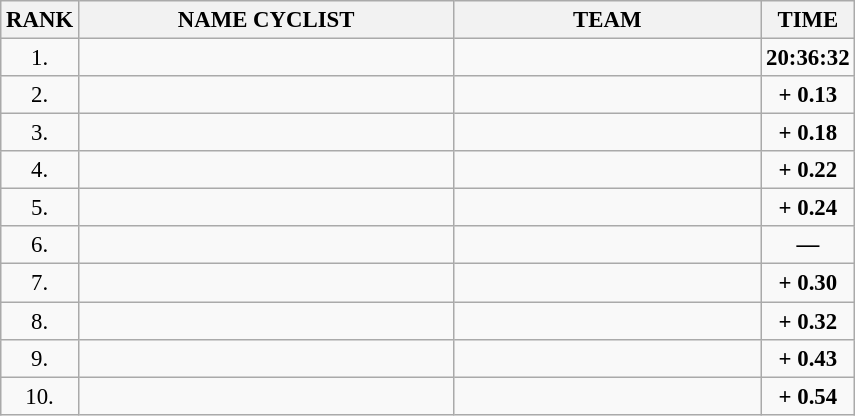<table class="wikitable" style="font-size:95%;">
<tr>
<th>RANK</th>
<th align="left" style="width: 16em">NAME CYCLIST</th>
<th align="left" style="width: 13em">TEAM</th>
<th>TIME</th>
</tr>
<tr>
<td align="center">1.</td>
<td></td>
<td></td>
<td align="center"><strong>20:36:32</strong></td>
</tr>
<tr>
<td align="center">2.</td>
<td></td>
<td></td>
<td align="center"><strong>+ 0.13</strong></td>
</tr>
<tr>
<td align="center">3.</td>
<td></td>
<td></td>
<td align="center"><strong>+ 0.18</strong></td>
</tr>
<tr>
<td align="center">4.</td>
<td></td>
<td></td>
<td align="center"><strong>+ 0.22</strong></td>
</tr>
<tr>
<td align="center">5.</td>
<td></td>
<td></td>
<td align="center"><strong>+ 0.24</strong></td>
</tr>
<tr>
<td align="center">6.</td>
<td></td>
<td></td>
<td align="center"><strong>—</strong></td>
</tr>
<tr>
<td align="center">7.</td>
<td></td>
<td></td>
<td align="center"><strong>+ 0.30</strong></td>
</tr>
<tr>
<td align="center">8.</td>
<td></td>
<td></td>
<td align="center"><strong>+ 0.32</strong></td>
</tr>
<tr>
<td align="center">9.</td>
<td></td>
<td></td>
<td align="center"><strong>+ 0.43</strong></td>
</tr>
<tr>
<td align="center">10.</td>
<td></td>
<td></td>
<td align="center"><strong>+ 0.54</strong></td>
</tr>
</table>
